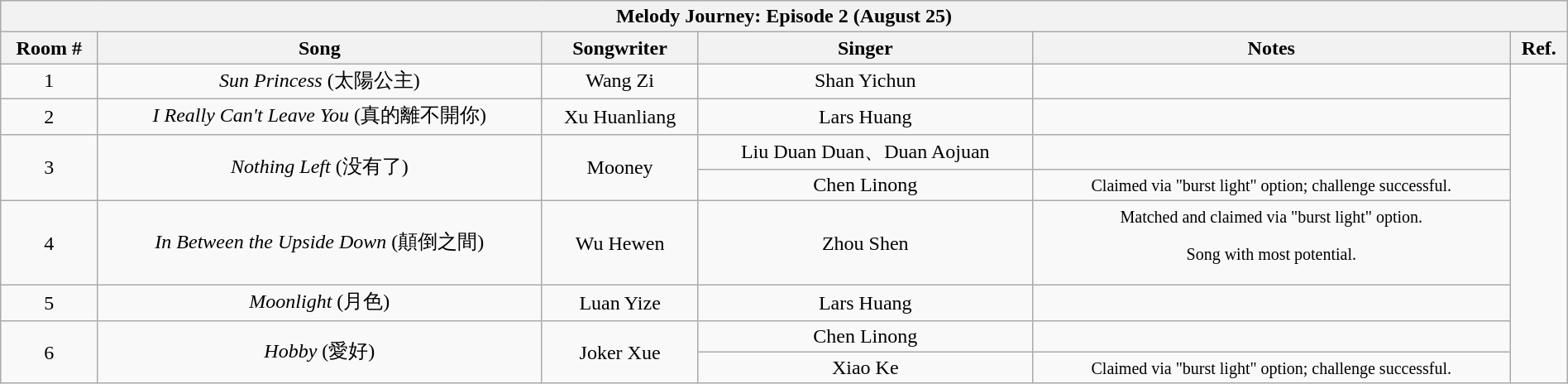<table class="wikitable" width="100%" style="text-align:center;">
<tr>
<th colspan=6>Melody Journey: Episode 2 (August 25)</th>
</tr>
<tr>
<th>Room #</th>
<th>Song</th>
<th>Songwriter</th>
<th>Singer</th>
<th>Notes</th>
<th>Ref.</th>
</tr>
<tr>
<td>1</td>
<td><em>Sun Princess</em> (太陽公主)</td>
<td>Wang Zi</td>
<td>Shan Yichun</td>
<td></td>
<td rowspan=8></td>
</tr>
<tr>
<td>2</td>
<td><em>I Really Can't Leave You</em> (真的離不開你)</td>
<td>Xu Huanliang</td>
<td>Lars Huang</td>
<td></td>
</tr>
<tr>
<td rowspan=2>3</td>
<td rowspan=2><em>Nothing Left</em> (没有了)</td>
<td rowspan=2>Mooney</td>
<td>Liu Duan Duan、Duan Aojuan</td>
<td></td>
</tr>
<tr>
<td>Chen Linong</td>
<td><small>Claimed via "burst light" option; challenge successful.</small></td>
</tr>
<tr>
<td>4</td>
<td><em>In Between the Upside Down</em> (顛倒之間)</td>
<td>Wu Hewen</td>
<td>Zhou Shen</td>
<td><small>Matched and claimed via "burst light" option.<p>Song with most potential.</p></small></td>
</tr>
<tr>
<td>5</td>
<td><em>Moonlight</em> (月色)</td>
<td>Luan Yize</td>
<td>Lars Huang</td>
<td></td>
</tr>
<tr>
<td rowspan=2>6</td>
<td rowspan=2><em>Hobby</em> (愛好)</td>
<td rowspan=2>Joker Xue</td>
<td>Chen Linong</td>
<td></td>
</tr>
<tr>
<td>Xiao Ke</td>
<td><small>Claimed via "burst light" option; challenge successful.</small></td>
</tr>
</table>
